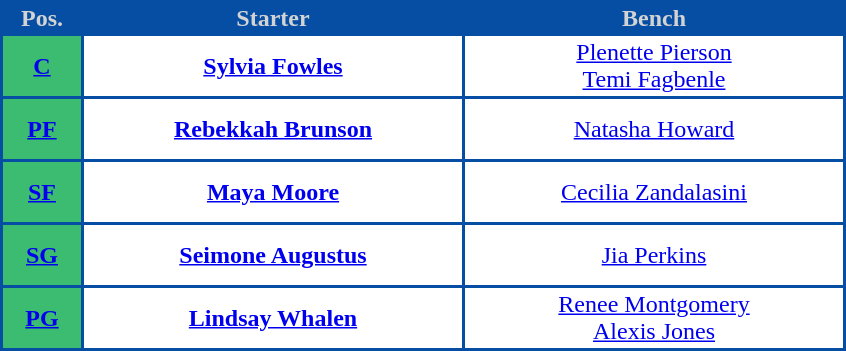<table style="text-align: center; background:#054EA4; color:#D3D3D3">
<tr>
<th width="50">Pos.</th>
<th width="250">Starter</th>
<th width="250">Bench</th>
</tr>
<tr style="height:40px; background:white; color:#092C57">
<th style="background:#3CBC71"><a href='#'><span>C</span></a></th>
<td><strong><a href='#'>Sylvia Fowles</a></strong></td>
<td><a href='#'>Plenette Pierson</a><br><a href='#'>Temi Fagbenle</a></td>
</tr>
<tr style="height:40px; background:white; color:#092C57">
<th style="background:#3CBC71"><a href='#'><span>PF</span></a></th>
<td><strong><a href='#'>Rebekkah Brunson</a></strong></td>
<td><a href='#'>Natasha Howard</a></td>
</tr>
<tr style="height:40px; background:white; color:#092C57">
<th style="background:#3CBC71"><a href='#'><span>SF</span></a></th>
<td><strong><a href='#'>Maya Moore</a></strong></td>
<td><a href='#'>Cecilia Zandalasini</a></td>
</tr>
<tr style="height:40px; background:white; color:#092C57">
<th style="background:#3CBC71"><a href='#'><span>SG</span></a></th>
<td><strong><a href='#'>Seimone Augustus</a></strong></td>
<td><a href='#'>Jia Perkins</a></td>
</tr>
<tr style="height:40px; background:white; color:#092C57">
<th style="background:#3CBC71"><a href='#'><span>PG</span></a></th>
<td><strong><a href='#'>Lindsay Whalen</a></strong></td>
<td><a href='#'>Renee Montgomery</a><br><a href='#'>Alexis Jones</a></td>
</tr>
</table>
